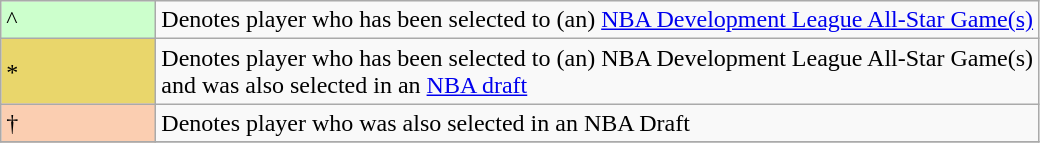<table class="wikitable">
<tr>
<td style="background-color:#CCFFCC; width:6em">^</td>
<td>Denotes player who has been selected to (an) <a href='#'>NBA Development League All-Star Game(s)</a></td>
</tr>
<tr>
<td style="background-color:#E9D66B; width=6em">*</td>
<td>Denotes player who has been selected to (an) NBA Development League All-Star Game(s)<br> and was also selected in an <a href='#'>NBA draft</a></td>
</tr>
<tr>
<td style="background-color:#FBCEB1; width:6em">†</td>
<td>Denotes player who was also selected in an NBA Draft</td>
</tr>
<tr>
</tr>
</table>
